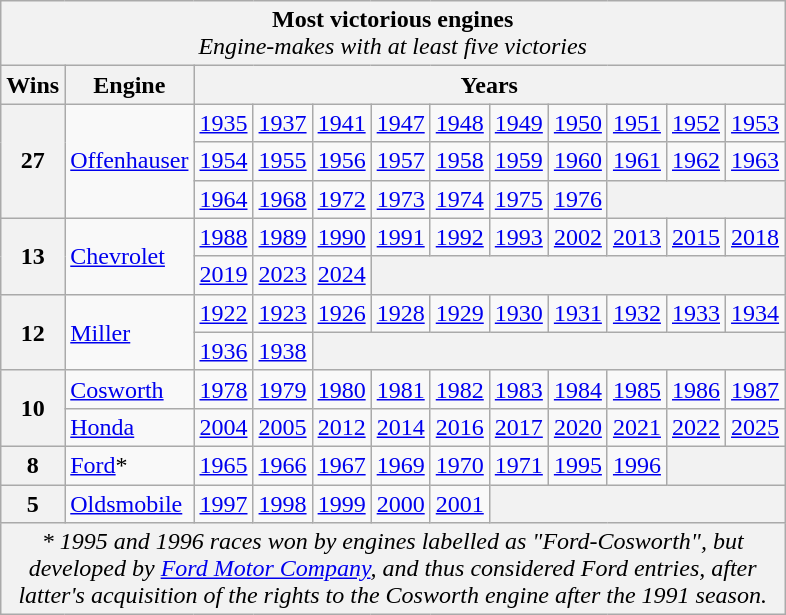<table class="wikitable">
<tr>
<td style="background:#F2F2F2;" align="center" colspan="12"><strong>Most victorious engines</strong><br><em>Engine-makes with at least five victories</em></td>
</tr>
<tr>
<th><strong>Wins</strong></th>
<th><strong>Engine</strong></th>
<td style="background:#F2F2F2;" align="center" colspan="10"><strong>Years</strong></td>
</tr>
<tr>
<td style="background:#F2F2F2;" align="center" rowspan="3"><strong>27</strong></td>
<td rowspan="3"> <a href='#'>Offenhauser</a><br></td>
<td align="center"><a href='#'>1935</a></td>
<td align="center"><a href='#'>1937</a></td>
<td align="center"><a href='#'>1941</a></td>
<td align="center"><a href='#'>1947</a></td>
<td align="center"><a href='#'>1948</a></td>
<td align="center"><a href='#'>1949</a></td>
<td align="center"><a href='#'>1950</a></td>
<td align="center"><a href='#'>1951</a></td>
<td align="center"><a href='#'>1952</a></td>
<td align="center"><a href='#'>1953</a></td>
</tr>
<tr>
<td align="center"><a href='#'>1954</a></td>
<td align="center"><a href='#'>1955</a></td>
<td align="center"><a href='#'>1956</a></td>
<td align="center"><a href='#'>1957</a></td>
<td align="center"><a href='#'>1958</a></td>
<td align="center"><a href='#'>1959</a></td>
<td align="center"><a href='#'>1960</a></td>
<td align="center"><a href='#'>1961</a></td>
<td align="center"><a href='#'>1962</a></td>
<td align="center"><a href='#'>1963</a></td>
</tr>
<tr>
<td align="center"><a href='#'>1964</a></td>
<td align="center"><a href='#'>1968</a></td>
<td align="center"><a href='#'>1972</a></td>
<td align="center"><a href='#'>1973</a></td>
<td align="center"><a href='#'>1974</a></td>
<td align="center"><a href='#'>1975</a></td>
<td align="center"><a href='#'>1976</a></td>
<td style="background:#F2F2F2;" align="center" colspan="3"> </td>
</tr>
<tr>
<td style="background:#F2F2F2;" align="center" rowspan="2"><strong>13</strong></td>
<td rowspan="2"> <a href='#'>Chevrolet</a></td>
<td align="center"><a href='#'>1988</a></td>
<td align="center"><a href='#'>1989</a></td>
<td align="center"><a href='#'>1990</a></td>
<td align="center"><a href='#'>1991</a></td>
<td align="center"><a href='#'>1992</a></td>
<td align="center"><a href='#'>1993</a></td>
<td align="center"><a href='#'>2002</a></td>
<td align="center"><a href='#'>2013</a></td>
<td align="center"><a href='#'>2015</a></td>
<td align="center"><a href='#'>2018</a></td>
</tr>
<tr>
<td align="center"><a href='#'>2019</a></td>
<td align="center"><a href='#'>2023</a></td>
<td align="center"><a href='#'>2024</a></td>
<td style="background:#F2F2F2;" align="center" colspan="8"> </td>
</tr>
<tr>
<td style="background:#F2F2F2;" align="center" rowspan="2"><strong>12</strong></td>
<td rowspan="2"> <a href='#'>Miller</a></td>
<td align="center"><a href='#'>1922</a></td>
<td align="center"><a href='#'>1923</a></td>
<td align="center"><a href='#'>1926</a></td>
<td align="center"><a href='#'>1928</a></td>
<td align="center"><a href='#'>1929</a></td>
<td align="center"><a href='#'>1930</a></td>
<td align="center"><a href='#'>1931</a></td>
<td align="center"><a href='#'>1932</a></td>
<td align="center"><a href='#'>1933</a></td>
<td align="center"><a href='#'>1934</a></td>
</tr>
<tr>
<td align="center"><a href='#'>1936</a></td>
<td align="center"><a href='#'>1938</a></td>
<td style="background:#F2F2F2;" align="center" colspan="8"> </td>
</tr>
<tr>
<td style="background:#F2F2F2;" align="center" rowspan="2"><strong>10</strong></td>
<td> <a href='#'>Cosworth</a></td>
<td align="center"><a href='#'>1978</a></td>
<td align="center"><a href='#'>1979</a></td>
<td align="center"><a href='#'>1980</a></td>
<td align="center"><a href='#'>1981</a></td>
<td align="center"><a href='#'>1982</a></td>
<td align="center"><a href='#'>1983</a></td>
<td align="center"><a href='#'>1984</a></td>
<td align="center"><a href='#'>1985</a></td>
<td align="center"><a href='#'>1986</a></td>
<td align="center"><a href='#'>1987</a></td>
</tr>
<tr>
<td> <a href='#'>Honda</a><br></td>
<td align="center"><a href='#'>2004</a></td>
<td align="center"><a href='#'>2005</a></td>
<td align="center"><a href='#'>2012</a></td>
<td align="center"><a href='#'>2014</a></td>
<td align="center"><a href='#'>2016</a></td>
<td align="center"><a href='#'>2017</a></td>
<td align="center"><a href='#'>2020</a></td>
<td align="center"><a href='#'>2021</a></td>
<td align="center"><a href='#'>2022</a></td>
<td align="center"><a href='#'>2025</a></td>
</tr>
<tr>
<td style="background:#F2F2F2;" align="center"><strong>8</strong></td>
<td> <a href='#'>Ford</a>*</td>
<td align="center"><a href='#'>1965</a></td>
<td align="center"><a href='#'>1966</a></td>
<td align="center"><a href='#'>1967</a></td>
<td align="center"><a href='#'>1969</a></td>
<td align="center"><a href='#'>1970</a></td>
<td align="center"><a href='#'>1971</a></td>
<td align="center"><a href='#'>1995</a></td>
<td align="center"><a href='#'>1996</a></td>
<td style="background:#F2F2F2;" align="center" colspan="2"> </td>
</tr>
<tr>
<td style="background:#F2F2F2;" align="center"><strong>5</strong></td>
<td> <a href='#'>Oldsmobile</a></td>
<td align="center"><a href='#'>1997</a></td>
<td align="center"><a href='#'>1998</a></td>
<td align="center"><a href='#'>1999</a></td>
<td align="center"><a href='#'>2000</a></td>
<td align="center"><a href='#'>2001</a></td>
<td style="background:#F2F2F2;" align="center" colspan="5"> </td>
</tr>
<tr>
<td style="background:#F2F2F2;" align="center" colspan="12"><em>* 1995 and 1996 races won by engines labelled as "Ford-Cosworth", but<br>developed by <a href='#'>Ford Motor Company</a>, and thus considered Ford entries, after<br>latter's acquisition of the rights to the Cosworth engine after the 1991 season.</em></td>
</tr>
</table>
